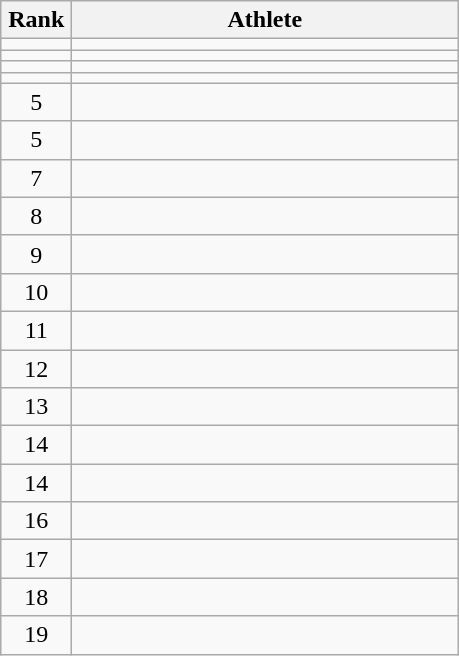<table class="wikitable" style="text-align: center;">
<tr>
<th width=40>Rank</th>
<th width=250>Athlete</th>
</tr>
<tr>
<td></td>
<td align="left"></td>
</tr>
<tr>
<td></td>
<td align="left"></td>
</tr>
<tr>
<td></td>
<td align="left"></td>
</tr>
<tr>
<td></td>
<td align="left"></td>
</tr>
<tr>
<td>5</td>
<td align="left"></td>
</tr>
<tr>
<td>5</td>
<td align="left"></td>
</tr>
<tr>
<td>7</td>
<td align="left"></td>
</tr>
<tr>
<td>8</td>
<td align="left"></td>
</tr>
<tr>
<td>9</td>
<td align="left"></td>
</tr>
<tr>
<td>10</td>
<td align="left"></td>
</tr>
<tr>
<td>11</td>
<td align="left"></td>
</tr>
<tr>
<td>12</td>
<td align="left"></td>
</tr>
<tr>
<td>13</td>
<td align="left"></td>
</tr>
<tr>
<td>14</td>
<td align="left"></td>
</tr>
<tr>
<td>14</td>
<td align="left"></td>
</tr>
<tr>
<td>16</td>
<td align="left"></td>
</tr>
<tr>
<td>17</td>
<td align="left"></td>
</tr>
<tr>
<td>18</td>
<td align="left"></td>
</tr>
<tr>
<td>19</td>
<td align="left"></td>
</tr>
</table>
